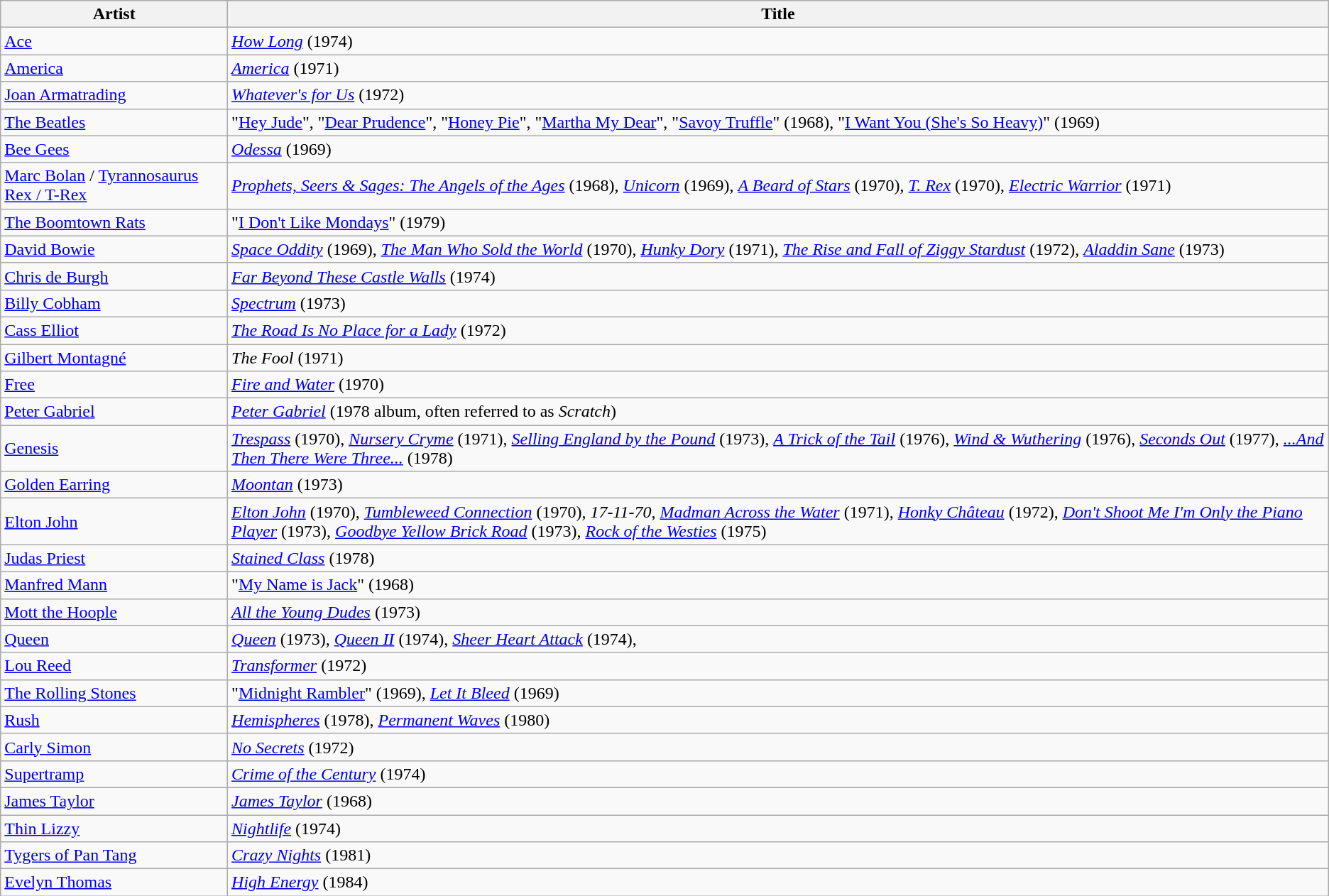<table class="wikitable">
<tr Harry Nilsson. Nilsson Snmilsson>
<th>Artist</th>
<th>Title</th>
</tr>
<tr>
<td><a href='#'>Ace</a></td>
<td><em><a href='#'>How Long</a></em> (1974)</td>
</tr>
<tr>
<td><a href='#'>America</a></td>
<td><em><a href='#'>America</a></em> (1971)</td>
</tr>
<tr>
<td><a href='#'>Joan Armatrading</a></td>
<td><em><a href='#'>Whatever's for Us</a></em> (1972)</td>
</tr>
<tr>
<td><a href='#'>The Beatles</a></td>
<td>"<a href='#'>Hey Jude</a>", "<a href='#'>Dear Prudence</a>", "<a href='#'>Honey Pie</a>", "<a href='#'>Martha My Dear</a>", "<a href='#'>Savoy Truffle</a>" (1968), "<a href='#'>I Want You (She's So Heavy)</a>" (1969)</td>
</tr>
<tr>
<td><a href='#'>Bee Gees</a></td>
<td><em><a href='#'>Odessa</a></em> (1969)</td>
</tr>
<tr>
<td><a href='#'>Marc Bolan</a> / <a href='#'>Tyrannosaurus Rex / T-Rex</a></td>
<td><em><a href='#'>Prophets, Seers & Sages: The Angels of the Ages</a></em> (1968), <em><a href='#'>Unicorn</a></em> (1969), <em><a href='#'>A Beard of Stars</a></em> (1970), <em><a href='#'>T. Rex</a></em> (1970), <em><a href='#'>Electric Warrior</a></em> (1971)</td>
</tr>
<tr>
<td><a href='#'>The Boomtown Rats</a></td>
<td>"<a href='#'>I Don't Like Mondays</a>" (1979)</td>
</tr>
<tr>
<td><a href='#'>David Bowie</a></td>
<td><em><a href='#'>Space Oddity</a></em> (1969), <em><a href='#'>The Man Who Sold the World</a></em> (1970), <em><a href='#'>Hunky Dory</a></em> (1971), <em><a href='#'>The Rise and Fall of Ziggy Stardust</a></em> (1972), <em><a href='#'>Aladdin Sane</a></em> (1973)</td>
</tr>
<tr>
<td><a href='#'>Chris de Burgh</a></td>
<td><em><a href='#'>Far Beyond These Castle Walls</a></em> (1974)</td>
</tr>
<tr>
<td><a href='#'>Billy Cobham</a></td>
<td><em><a href='#'>Spectrum</a></em> (1973)</td>
</tr>
<tr>
<td><a href='#'>Cass Elliot</a></td>
<td><em><a href='#'>The Road Is No Place for a Lady</a></em> (1972)</td>
</tr>
<tr>
<td><a href='#'>Gilbert Montagné</a></td>
<td><em>The Fool</em> (1971)</td>
</tr>
<tr>
<td><a href='#'>Free</a></td>
<td><em><a href='#'>Fire and Water</a></em> (1970)</td>
</tr>
<tr>
<td><a href='#'>Peter Gabriel</a></td>
<td><em><a href='#'>Peter Gabriel</a></em> (1978 album, often referred to as <em>Scratch</em>)</td>
</tr>
<tr>
<td><a href='#'>Genesis</a></td>
<td><em><a href='#'>Trespass</a></em> (1970), <em><a href='#'>Nursery Cryme</a></em> (1971), <em><a href='#'>Selling England by the Pound</a></em> (1973), <em><a href='#'>A Trick of the Tail</a></em> (1976), <em><a href='#'>Wind & Wuthering</a></em> (1976), <em><a href='#'>Seconds Out</a></em> (1977), <em><a href='#'>...And Then There Were Three...</a></em> (1978)</td>
</tr>
<tr>
<td><a href='#'>Golden Earring</a></td>
<td><em><a href='#'>Moontan</a></em> (1973)</td>
</tr>
<tr>
<td><a href='#'>Elton John</a></td>
<td><em><a href='#'>Elton John</a></em> (1970), <em><a href='#'>Tumbleweed Connection</a></em> (1970), <em>17-11-70</em>, <em><a href='#'>Madman Across the Water</a></em> (1971), <em><a href='#'>Honky Château</a></em> (1972), <em><a href='#'>Don't Shoot Me I'm Only the Piano Player</a></em> (1973), <em><a href='#'>Goodbye Yellow Brick Road</a></em> (1973), <em><a href='#'>Rock of the Westies</a></em> (1975)</td>
</tr>
<tr>
<td><a href='#'>Judas Priest</a></td>
<td><em><a href='#'>Stained Class</a></em> (1978)</td>
</tr>
<tr>
<td><a href='#'>Manfred Mann</a></td>
<td>"<a href='#'>My Name is Jack</a>" (1968)</td>
</tr>
<tr>
<td><a href='#'>Mott the Hoople</a></td>
<td><em><a href='#'>All the Young Dudes</a></em> (1973)</td>
</tr>
<tr>
<td><a href='#'>Queen</a></td>
<td><em><a href='#'>Queen</a></em> (1973), <em><a href='#'>Queen II</a></em> (1974), <em><a href='#'>Sheer Heart Attack</a></em> (1974),</td>
</tr>
<tr>
<td><a href='#'>Lou Reed</a></td>
<td><em><a href='#'>Transformer</a></em> (1972)</td>
</tr>
<tr>
<td><a href='#'>The Rolling Stones</a></td>
<td>"<a href='#'>Midnight Rambler</a>" (1969), <em><a href='#'>Let It Bleed</a></em> (1969)</td>
</tr>
<tr>
<td><a href='#'>Rush</a></td>
<td><em><a href='#'>Hemispheres</a></em> (1978), <em><a href='#'>Permanent Waves</a></em> (1980)</td>
</tr>
<tr>
<td><a href='#'>Carly Simon</a></td>
<td><em><a href='#'>No Secrets</a></em> (1972)</td>
</tr>
<tr>
<td><a href='#'>Supertramp</a></td>
<td><em><a href='#'>Crime of the Century</a></em> (1974)</td>
</tr>
<tr>
<td><a href='#'>James Taylor</a></td>
<td><em><a href='#'>James Taylor</a></em> (1968)</td>
</tr>
<tr>
<td><a href='#'>Thin Lizzy</a></td>
<td><em><a href='#'>Nightlife</a></em> (1974)</td>
</tr>
<tr>
<td><a href='#'>Tygers of Pan Tang</a></td>
<td><em><a href='#'>Crazy Nights</a></em> (1981)</td>
</tr>
<tr>
<td><a href='#'>Evelyn Thomas</a></td>
<td><em><a href='#'>High Energy</a></em> (1984)</td>
</tr>
</table>
